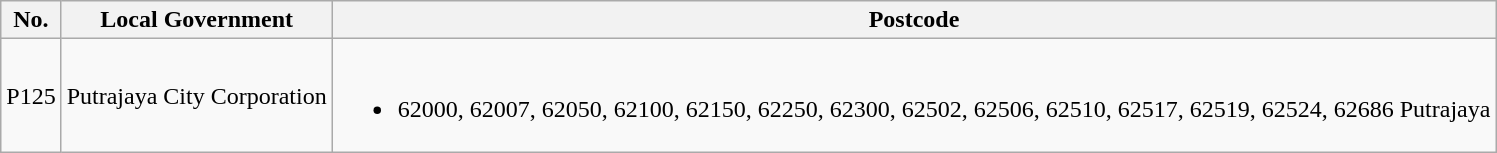<table class="wikitable">
<tr>
<th>No.</th>
<th>Local Government</th>
<th>Postcode</th>
</tr>
<tr>
<td>P125</td>
<td>Putrajaya City Corporation</td>
<td><br><ul><li>62000, 62007, 62050, 62100, 62150, 62250, 62300, 62502, 62506, 62510, 62517, 62519, 62524, 62686 Putrajaya</li></ul></td>
</tr>
</table>
